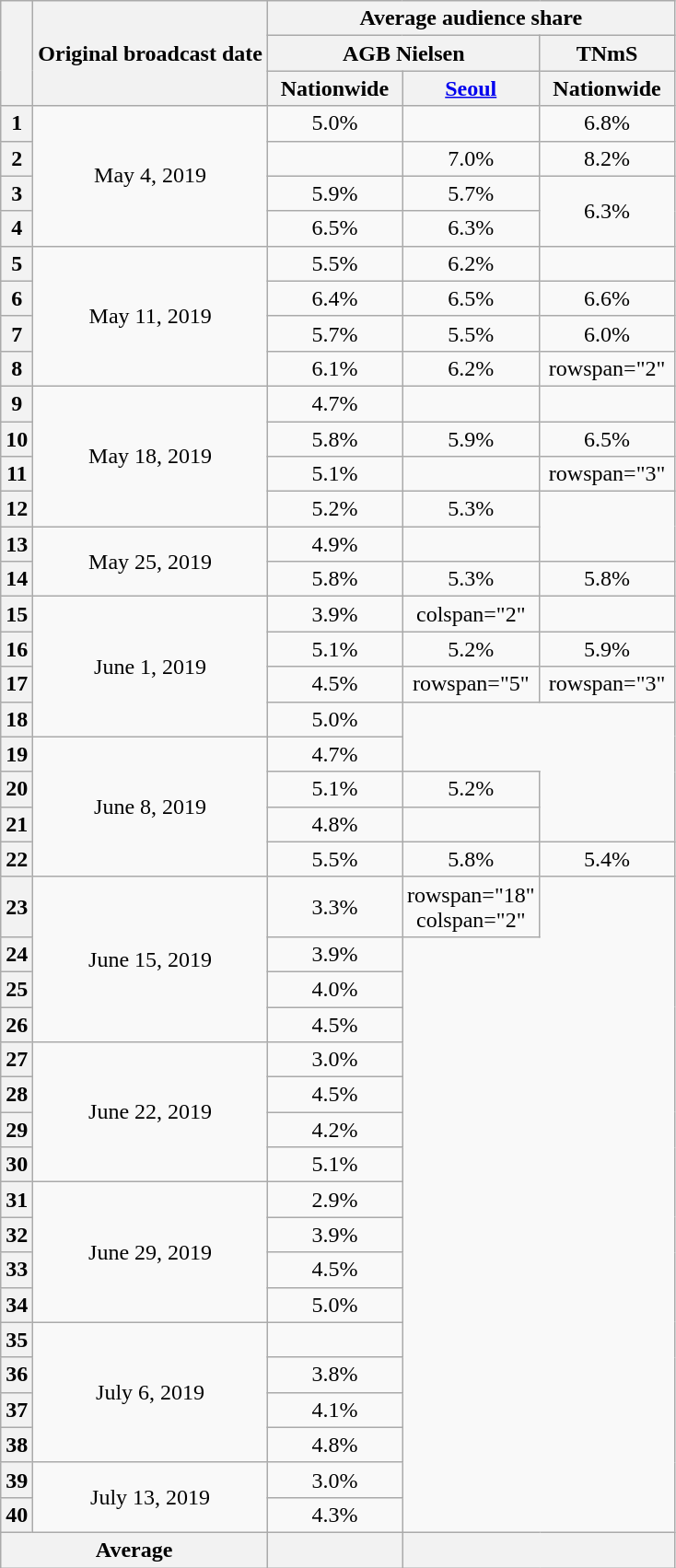<table class="wikitable" style="text-align:center">
<tr>
<th rowspan="3"></th>
<th rowspan="3">Original broadcast date</th>
<th colspan="3">Average audience share</th>
</tr>
<tr>
<th colspan="2">AGB Nielsen</th>
<th>TNmS</th>
</tr>
<tr>
<th width="90">Nationwide</th>
<th width="90"><a href='#'>Seoul</a></th>
<th width="90">Nationwide</th>
</tr>
<tr>
<th>1</th>
<td rowspan="4">May 4, 2019</td>
<td>5.0% </td>
<td></td>
<td>6.8%</td>
</tr>
<tr>
<th>2</th>
<td> </td>
<td>7.0% </td>
<td>8.2%</td>
</tr>
<tr>
<th>3</th>
<td>5.9% </td>
<td>5.7% </td>
<td rowspan="2">6.3%</td>
</tr>
<tr>
<th>4</th>
<td>6.5% </td>
<td>6.3% </td>
</tr>
<tr>
<th>5</th>
<td rowspan="4">May 11, 2019</td>
<td>5.5% </td>
<td>6.2% </td>
<td></td>
</tr>
<tr>
<th>6</th>
<td>6.4% </td>
<td>6.5% </td>
<td>6.6%</td>
</tr>
<tr>
<th>7</th>
<td>5.7% </td>
<td>5.5% </td>
<td>6.0%</td>
</tr>
<tr>
<th>8</th>
<td>6.1% </td>
<td>6.2% </td>
<td>rowspan="2" </td>
</tr>
<tr>
<th>9</th>
<td rowspan="4">May 18, 2019</td>
<td>4.7% </td>
<td></td>
</tr>
<tr>
<th>10</th>
<td>5.8% </td>
<td>5.9% </td>
<td>6.5%</td>
</tr>
<tr>
<th>11</th>
<td>5.1% </td>
<td></td>
<td>rowspan="3" </td>
</tr>
<tr>
<th>12</th>
<td>5.2% </td>
<td>5.3% </td>
</tr>
<tr>
<th>13</th>
<td rowspan="2">May 25, 2019</td>
<td>4.9% </td>
<td></td>
</tr>
<tr>
<th>14</th>
<td>5.8% </td>
<td>5.3% </td>
<td>5.8%</td>
</tr>
<tr>
<th>15</th>
<td rowspan="4">June 1, 2019</td>
<td>3.9% </td>
<td>colspan="2" </td>
</tr>
<tr>
<th>16</th>
<td>5.1% </td>
<td>5.2% </td>
<td>5.9%</td>
</tr>
<tr>
<th>17</th>
<td>4.5% </td>
<td>rowspan="5" </td>
<td>rowspan="3" </td>
</tr>
<tr>
<th>18</th>
<td>5.0% </td>
</tr>
<tr>
<th>19</th>
<td rowspan="4">June 8, 2019</td>
<td>4.7% </td>
</tr>
<tr>
<th>20</th>
<td>5.1% </td>
<td>5.2%</td>
</tr>
<tr>
<th>21</th>
<td>4.8% </td>
<td></td>
</tr>
<tr>
<th>22</th>
<td>5.5% </td>
<td>5.8% </td>
<td>5.4%</td>
</tr>
<tr>
<th>23</th>
<td rowspan="4">June 15, 2019</td>
<td>3.3% </td>
<td>rowspan="18" colspan="2" </td>
</tr>
<tr>
<th>24</th>
<td>3.9% </td>
</tr>
<tr>
<th>25</th>
<td>4.0% </td>
</tr>
<tr>
<th>26</th>
<td>4.5% </td>
</tr>
<tr>
<th>27</th>
<td rowspan="4">June 22, 2019</td>
<td>3.0% </td>
</tr>
<tr>
<th>28</th>
<td>4.5% </td>
</tr>
<tr>
<th>29</th>
<td>4.2% </td>
</tr>
<tr>
<th>30</th>
<td>5.1% </td>
</tr>
<tr>
<th>31</th>
<td rowspan="4">June 29, 2019</td>
<td>2.9% </td>
</tr>
<tr>
<th>32</th>
<td>3.9% </td>
</tr>
<tr>
<th>33</th>
<td>4.5% </td>
</tr>
<tr>
<th>34</th>
<td>5.0% </td>
</tr>
<tr>
<th>35</th>
<td rowspan="4">July 6, 2019</td>
<td> </td>
</tr>
<tr>
<th>36</th>
<td>3.8% </td>
</tr>
<tr>
<th>37</th>
<td>4.1% </td>
</tr>
<tr>
<th>38</th>
<td>4.8% </td>
</tr>
<tr>
<th>39</th>
<td rowspan="2">July 13, 2019</td>
<td>3.0% </td>
</tr>
<tr>
<th>40</th>
<td>4.3% </td>
</tr>
<tr>
<th colspan="2">Average</th>
<th></th>
<th colspan=2></th>
</tr>
</table>
